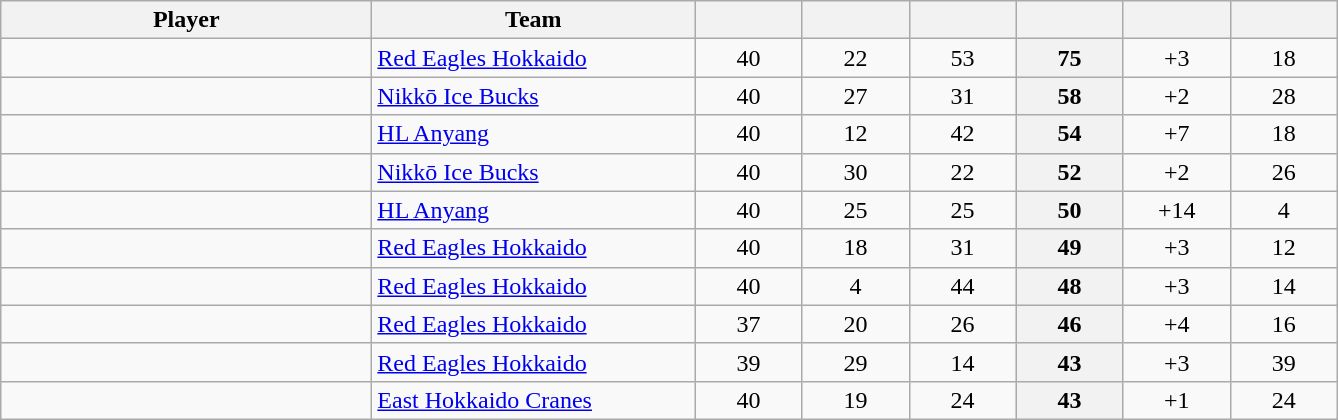<table class="wikitable sortable" style="text-align: center">
<tr>
<th style="width: 15em;">Player</th>
<th style="width: 13em;">Team</th>
<th style="width: 4em;"></th>
<th style="width: 4em;"></th>
<th style="width: 4em;"></th>
<th style="width: 4em;"></th>
<th style="width: 4em;"></th>
<th style="width: 4em;"></th>
</tr>
<tr>
<td style="text-align:left;"> </td>
<td style="text-align:left;"><a href='#'>Red Eagles Hokkaido</a></td>
<td>40</td>
<td>22</td>
<td>53</td>
<th>75</th>
<td>+3</td>
<td>18</td>
</tr>
<tr>
<td style="text-align:left;"> </td>
<td style="text-align:left;"><a href='#'>Nikkō Ice Bucks</a></td>
<td>40</td>
<td>27</td>
<td>31</td>
<th>58</th>
<td>+2</td>
<td>28</td>
</tr>
<tr>
<td style="text-align:left;"> </td>
<td style="text-align:left;"><a href='#'>HL Anyang</a></td>
<td>40</td>
<td>12</td>
<td>42</td>
<th>54</th>
<td>+7</td>
<td>18</td>
</tr>
<tr>
<td style="text-align:left;"> </td>
<td style="text-align:left;"><a href='#'>Nikkō Ice Bucks</a></td>
<td>40</td>
<td>30</td>
<td>22</td>
<th>52</th>
<td>+2</td>
<td>26</td>
</tr>
<tr>
<td style="text-align:left;"> </td>
<td style="text-align:left;"><a href='#'>HL Anyang</a></td>
<td>40</td>
<td>25</td>
<td>25</td>
<th>50</th>
<td>+14</td>
<td>4</td>
</tr>
<tr>
<td style="text-align:left;"> </td>
<td style="text-align:left;"><a href='#'>Red Eagles Hokkaido</a></td>
<td>40</td>
<td>18</td>
<td>31</td>
<th>49</th>
<td>+3</td>
<td>12</td>
</tr>
<tr>
<td style="text-align:left;"> </td>
<td style="text-align:left;"><a href='#'>Red Eagles Hokkaido</a></td>
<td>40</td>
<td>4</td>
<td>44</td>
<th>48</th>
<td>+3</td>
<td>14</td>
</tr>
<tr>
<td style="text-align:left;"> </td>
<td style="text-align:left;"><a href='#'>Red Eagles Hokkaido</a></td>
<td>37</td>
<td>20</td>
<td>26</td>
<th>46</th>
<td>+4</td>
<td>16</td>
</tr>
<tr>
<td style="text-align:left;"> </td>
<td style="text-align:left;"><a href='#'>Red Eagles Hokkaido</a></td>
<td>39</td>
<td>29</td>
<td>14</td>
<th>43</th>
<td>+3</td>
<td>39</td>
</tr>
<tr>
<td style="text-align:left;"> </td>
<td style="text-align:left;"><a href='#'>East Hokkaido Cranes</a></td>
<td>40</td>
<td>19</td>
<td>24</td>
<th>43</th>
<td>+1</td>
<td>24</td>
</tr>
</table>
